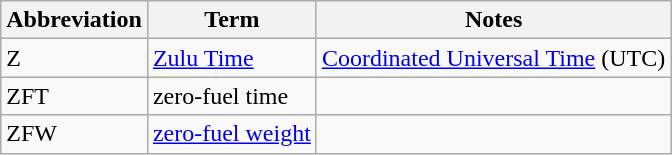<table class="wikitable">
<tr>
<th>Abbreviation</th>
<th>Term</th>
<th>Notes</th>
</tr>
<tr>
<td>Z</td>
<td><a href='#'>Zulu Time</a></td>
<td><a href='#'>Coordinated Universal Time</a> (UTC)</td>
</tr>
<tr>
<td>ZFT</td>
<td>zero-fuel time</td>
<td></td>
</tr>
<tr>
<td>ZFW</td>
<td><a href='#'>zero-fuel weight</a></td>
<td></td>
</tr>
</table>
